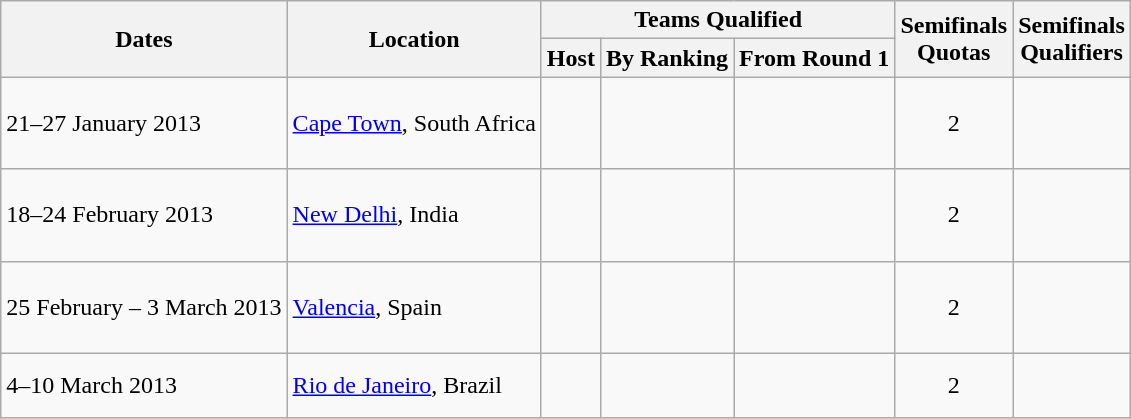<table class=wikitable>
<tr>
<th rowspan=2>Dates</th>
<th rowspan=2>Location</th>
<th colspan=3>Teams Qualified</th>
<th rowspan=2>Semifinals<br>Quotas</th>
<th rowspan=2>Semifinals<br>Qualifiers</th>
</tr>
<tr>
<th>Host</th>
<th>By Ranking</th>
<th>From Round 1</th>
</tr>
<tr>
<td>21–27 January 2013</td>
<td><a href='#'>Cape Town</a>, South Africa</td>
<td></td>
<td></td>
<td><br><br><br></td>
<td align=center>2</td>
<td><br></td>
</tr>
<tr>
<td>18–24 February 2013</td>
<td><a href='#'>New Delhi</a>, India</td>
<td></td>
<td></td>
<td><br><br><br></td>
<td align=center>2</td>
<td><br></td>
</tr>
<tr>
<td>25 February – 3 March 2013</td>
<td><a href='#'>Valencia</a>, Spain</td>
<td></td>
<td></td>
<td><br><br><br></td>
<td align=center>2</td>
<td><br></td>
</tr>
<tr>
<td>4–10 March 2013</td>
<td><a href='#'>Rio de Janeiro</a>, Brazil</td>
<td></td>
<td><br></td>
<td><br><br></td>
<td align=center>2</td>
<td><br></td>
</tr>
</table>
